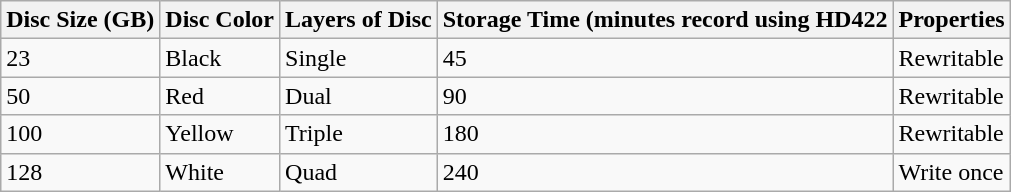<table class="wikitable">
<tr>
<th>Disc Size (GB)</th>
<th>Disc Color</th>
<th>Layers of Disc</th>
<th>Storage Time (minutes record using HD422 </th>
<th>Properties</th>
</tr>
<tr>
<td>23</td>
<td>Black</td>
<td>Single</td>
<td>45</td>
<td>Rewritable</td>
</tr>
<tr>
<td>50</td>
<td>Red</td>
<td>Dual</td>
<td>90</td>
<td>Rewritable</td>
</tr>
<tr>
<td>100</td>
<td>Yellow</td>
<td>Triple</td>
<td>180</td>
<td>Rewritable</td>
</tr>
<tr>
<td>128</td>
<td>White</td>
<td>Quad</td>
<td>240</td>
<td>Write once</td>
</tr>
</table>
